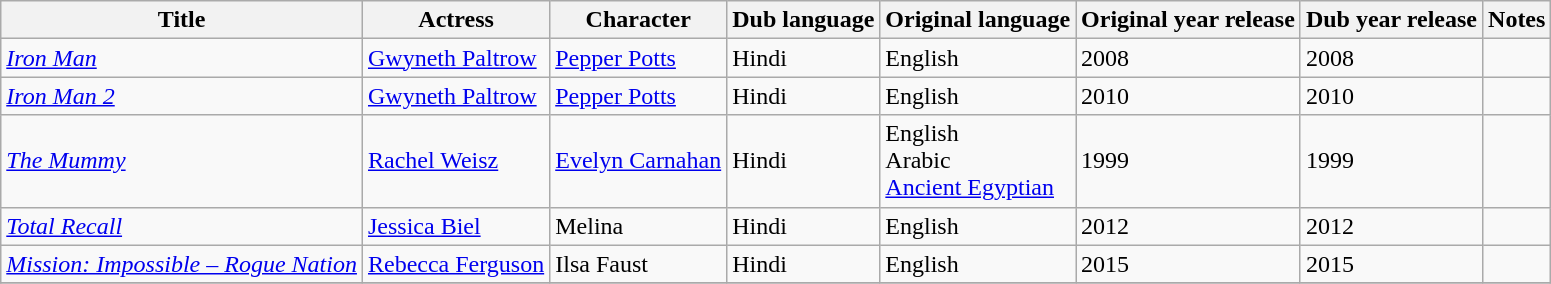<table class="wikitable sortable">
<tr>
<th>Title</th>
<th>Actress</th>
<th>Character</th>
<th>Dub language</th>
<th>Original language</th>
<th>Original year release</th>
<th>Dub year release</th>
<th>Notes</th>
</tr>
<tr>
<td><a href='#'><em>Iron Man</em></a></td>
<td><a href='#'>Gwyneth Paltrow</a></td>
<td><a href='#'>Pepper Potts</a></td>
<td>Hindi</td>
<td>English</td>
<td>2008</td>
<td>2008</td>
<td></td>
</tr>
<tr>
<td><em><a href='#'>Iron Man 2</a></em></td>
<td><a href='#'>Gwyneth Paltrow</a></td>
<td><a href='#'>Pepper Potts</a></td>
<td>Hindi</td>
<td>English</td>
<td>2010</td>
<td>2010</td>
<td></td>
</tr>
<tr>
<td><a href='#'><em>The Mummy</em></a></td>
<td><a href='#'>Rachel Weisz</a></td>
<td><a href='#'>Evelyn Carnahan</a></td>
<td>Hindi</td>
<td>English <br> Arabic <br> <a href='#'>Ancient Egyptian</a></td>
<td>1999</td>
<td>1999</td>
<td></td>
</tr>
<tr>
<td><a href='#'><em>Total Recall</em></a></td>
<td><a href='#'>Jessica Biel</a></td>
<td>Melina</td>
<td>Hindi</td>
<td>English</td>
<td>2012</td>
<td>2012</td>
<td></td>
</tr>
<tr>
<td><em><a href='#'>Mission: Impossible – Rogue Nation</a></em></td>
<td><a href='#'>Rebecca Ferguson</a></td>
<td>Ilsa Faust</td>
<td>Hindi</td>
<td>English</td>
<td>2015</td>
<td>2015</td>
<td></td>
</tr>
<tr>
</tr>
</table>
